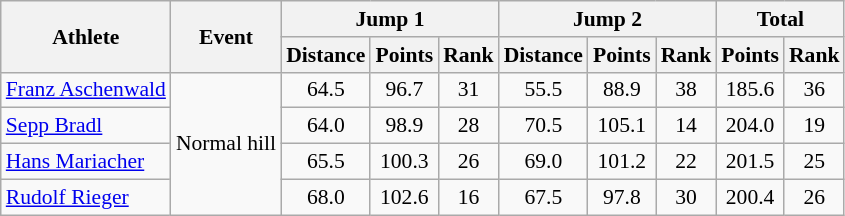<table class="wikitable" style="font-size:90%">
<tr>
<th rowspan="2">Athlete</th>
<th rowspan="2">Event</th>
<th colspan="3">Jump 1</th>
<th colspan="3">Jump 2</th>
<th colspan="2">Total</th>
</tr>
<tr>
<th>Distance</th>
<th>Points</th>
<th>Rank</th>
<th>Distance</th>
<th>Points</th>
<th>Rank</th>
<th>Points</th>
<th>Rank</th>
</tr>
<tr>
<td><a href='#'>Franz Aschenwald</a></td>
<td rowspan="4">Normal hill</td>
<td align="center">64.5</td>
<td align="center">96.7</td>
<td align="center">31</td>
<td align="center">55.5</td>
<td align="center">88.9</td>
<td align="center">38</td>
<td align="center">185.6</td>
<td align="center">36</td>
</tr>
<tr>
<td><a href='#'>Sepp Bradl</a></td>
<td align="center">64.0</td>
<td align="center">98.9</td>
<td align="center">28</td>
<td align="center">70.5</td>
<td align="center">105.1</td>
<td align="center">14</td>
<td align="center">204.0</td>
<td align="center">19</td>
</tr>
<tr>
<td><a href='#'>Hans Mariacher</a></td>
<td align="center">65.5</td>
<td align="center">100.3</td>
<td align="center">26</td>
<td align="center">69.0</td>
<td align="center">101.2</td>
<td align="center">22</td>
<td align="center">201.5</td>
<td align="center">25</td>
</tr>
<tr>
<td><a href='#'>Rudolf Rieger</a></td>
<td align="center">68.0</td>
<td align="center">102.6</td>
<td align="center">16</td>
<td align="center">67.5</td>
<td align="center">97.8</td>
<td align="center">30</td>
<td align="center">200.4</td>
<td align="center">26</td>
</tr>
</table>
